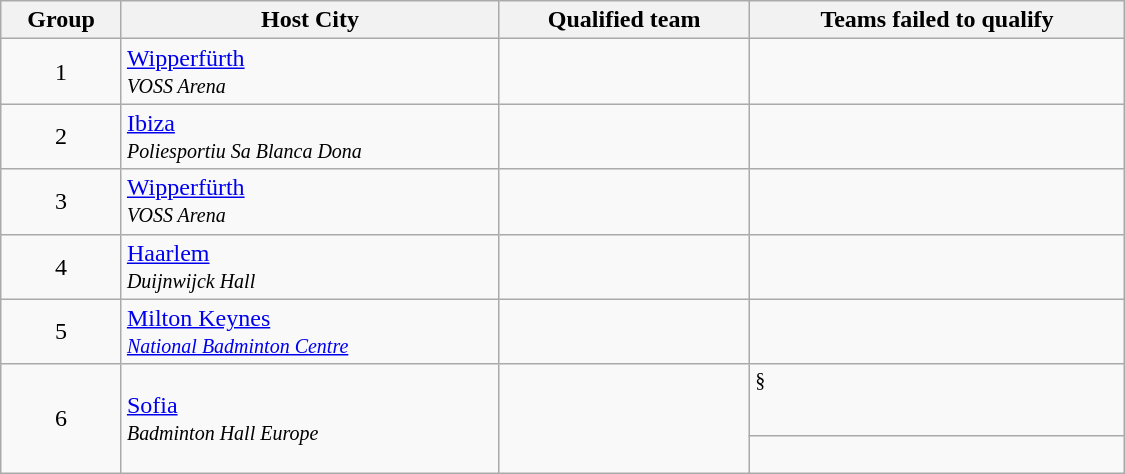<table class="wikitable" width="750">
<tr>
<th>Group</th>
<th>Host City</th>
<th>Qualified team</th>
<th>Teams failed to qualify</th>
</tr>
<tr>
<td align="center">1</td>
<td> <a href='#'>Wipperfürth</a><br><small><em>VOSS Arena</em></small></td>
<td></td>
<td><br><br></td>
</tr>
<tr>
<td align="center">2</td>
<td> <a href='#'>Ibiza</a><br><small><em>Poliesportiu Sa Blanca Dona</em></small></td>
<td></td>
<td><br><br></td>
</tr>
<tr>
<td align="center">3</td>
<td> <a href='#'>Wipperfürth</a><br><small><em>VOSS Arena</em></small></td>
<td></td>
<td><br><br></td>
</tr>
<tr>
<td align="center">4</td>
<td> <a href='#'>Haarlem</a><br><small><em>Duijnwijck Hall</em></small></td>
<td></td>
<td><br><br></td>
</tr>
<tr>
<td align="center">5</td>
<td> <a href='#'>Milton Keynes</a><br><small><em><a href='#'>National Badminton Centre</a></em></small></td>
<td></td>
<td><br><br></td>
</tr>
<tr>
<td align="center" rowspan="2">6</td>
<td rowspan="2"> <a href='#'>Sofia</a><br><small><em>Badminton Hall Europe</em></small></td>
<td rowspan="2"></td>
<td><sup>§</sup><br><br></td>
</tr>
<tr>
<td><br></td>
</tr>
</table>
